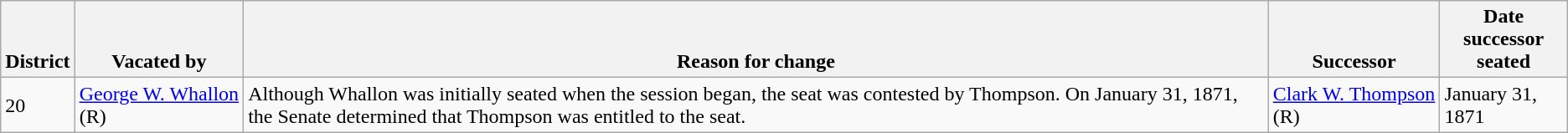<table class="wikitable sortable">
<tr style="vertical-align:bottom;">
<th>District</th>
<th>Vacated by</th>
<th>Reason for change</th>
<th>Successor</th>
<th>Date successor<br>seated</th>
</tr>
<tr>
<td>20</td>
<td nowrap ><a href='#'>George W. Whallon</a><br>(R)</td>
<td>Although Whallon was initially seated when the session began, the seat was contested by Thompson. On January 31, 1871, the Senate determined that Thompson was entitled to the seat.</td>
<td nowrap ><a href='#'>Clark W. Thompson</a><br>(R)</td>
<td>January 31, 1871</td>
</tr>
</table>
